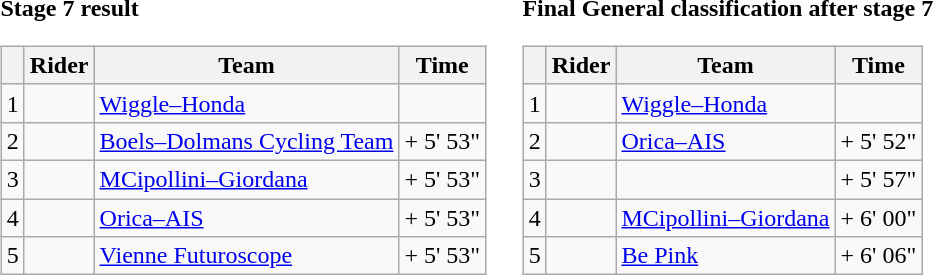<table>
<tr>
<td><strong>Stage 7 result</strong><br><table class="wikitable">
<tr>
<th></th>
<th>Rider</th>
<th>Team</th>
<th>Time</th>
</tr>
<tr>
<td>1</td>
<td></td>
<td><a href='#'>Wiggle–Honda</a></td>
<td align="right"></td>
</tr>
<tr>
<td>2</td>
<td></td>
<td><a href='#'>Boels–Dolmans Cycling Team</a></td>
<td align="right">+ 5' 53"</td>
</tr>
<tr>
<td>3</td>
<td></td>
<td><a href='#'>MCipollini–Giordana</a></td>
<td align="right">+ 5' 53"</td>
</tr>
<tr>
<td>4</td>
<td></td>
<td><a href='#'>Orica–AIS</a></td>
<td align="right">+ 5' 53"</td>
</tr>
<tr>
<td>5</td>
<td></td>
<td><a href='#'>Vienne Futuroscope</a></td>
<td align="right">+ 5' 53"</td>
</tr>
</table>
</td>
<td></td>
<td><strong>Final General classification after stage 7</strong><br><table class="wikitable">
<tr>
<th></th>
<th>Rider</th>
<th>Team</th>
<th>Time</th>
</tr>
<tr>
<td>1</td>
<td></td>
<td><a href='#'>Wiggle–Honda</a></td>
<td align="right"></td>
</tr>
<tr>
<td>2</td>
<td></td>
<td><a href='#'>Orica–AIS</a></td>
<td align="right">+ 5' 52"</td>
</tr>
<tr>
<td>3</td>
<td></td>
<td></td>
<td align="right">+ 5' 57"</td>
</tr>
<tr>
<td>4</td>
<td></td>
<td><a href='#'>MCipollini–Giordana</a></td>
<td align="right">+ 6' 00"</td>
</tr>
<tr>
<td>5</td>
<td></td>
<td><a href='#'>Be Pink</a></td>
<td align="right">+ 6' 06"</td>
</tr>
</table>
</td>
</tr>
</table>
